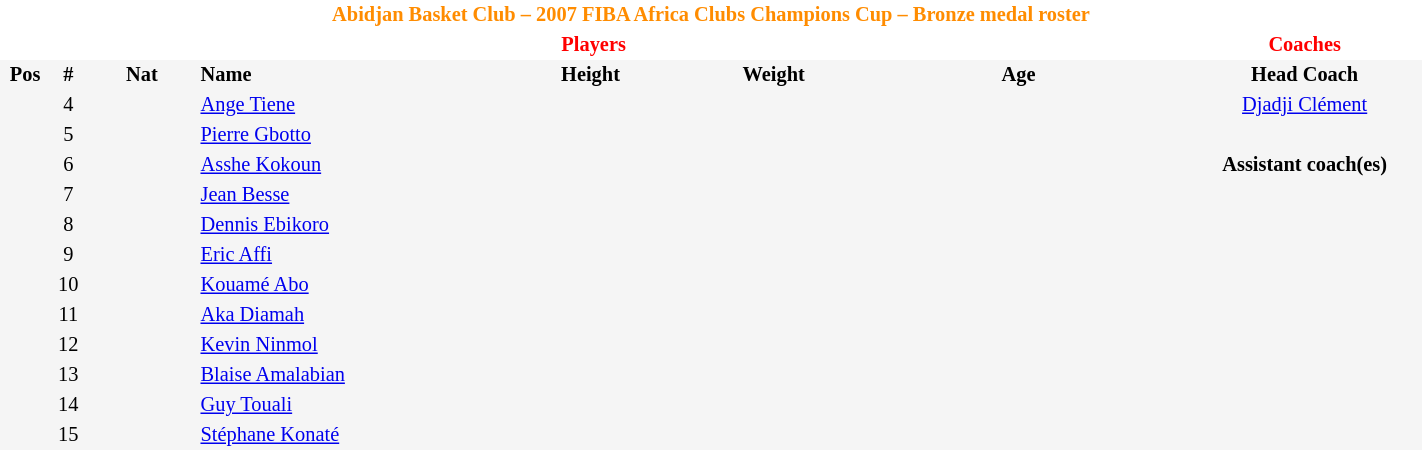<table border=0 cellpadding=2 cellspacing=0  |- bgcolor=#f5f5f5 style="text-align:center; font-size:85%;" width=75%>
<tr>
<td colspan="8" style="background: white; color: #ff8c00"><strong>Abidjan Basket Club – 2007 FIBA Africa Clubs Champions Cup – Bronze medal roster</strong></td>
</tr>
<tr>
<td colspan="7" style="background: white; color: red"><strong>Players</strong></td>
<td style="background: white; color: red"><strong>Coaches</strong></td>
</tr>
<tr style="background=#f5f5f5; color: black">
<th width=5px>Pos</th>
<th width=5px>#</th>
<th width=50px>Nat</th>
<th width=135px align=left>Name</th>
<th width=100px>Height</th>
<th width=70px>Weight</th>
<th width=160px>Age</th>
<th width=110px>Head Coach</th>
</tr>
<tr>
<td></td>
<td>4</td>
<td></td>
<td align=left><a href='#'>Ange Tiene</a></td>
<td></td>
<td></td>
<td><span></span></td>
<td> <a href='#'>Djadji Clément</a></td>
</tr>
<tr>
<td></td>
<td>5</td>
<td></td>
<td align=left><a href='#'>Pierre Gbotto</a></td>
<td></td>
<td></td>
<td><span></span></td>
</tr>
<tr>
<td></td>
<td>6</td>
<td></td>
<td align=left><a href='#'>Asshe Kokoun</a></td>
<td></td>
<td></td>
<td><span></span></td>
<td><strong>Assistant coach(es)</strong></td>
</tr>
<tr>
<td></td>
<td>7</td>
<td></td>
<td align=left><a href='#'>Jean Besse</a></td>
<td></td>
<td></td>
<td><span></span></td>
<td></td>
</tr>
<tr>
<td></td>
<td>8</td>
<td></td>
<td align=left><a href='#'>Dennis Ebikoro</a></td>
<td></td>
<td></td>
<td><span></span></td>
</tr>
<tr>
<td></td>
<td>9</td>
<td></td>
<td align=left><a href='#'>Eric Affi</a></td>
<td></td>
<td></td>
<td><span></span></td>
</tr>
<tr>
<td></td>
<td>10</td>
<td></td>
<td align=left><a href='#'>Kouamé Abo</a></td>
<td></td>
<td></td>
<td><span></span></td>
</tr>
<tr>
<td></td>
<td>11</td>
<td></td>
<td align=left><a href='#'>Aka Diamah</a></td>
<td></td>
<td></td>
<td><span></span></td>
</tr>
<tr>
<td></td>
<td>12</td>
<td></td>
<td align=left><a href='#'>Kevin Ninmol</a></td>
<td></td>
<td></td>
<td><span></span></td>
</tr>
<tr>
<td></td>
<td>13</td>
<td></td>
<td align=left><a href='#'>Blaise Amalabian</a></td>
<td></td>
<td></td>
<td><span></span></td>
</tr>
<tr>
<td></td>
<td>14</td>
<td></td>
<td align=left><a href='#'>Guy Touali</a></td>
<td></td>
<td></td>
<td><span></span></td>
</tr>
<tr>
<td></td>
<td>15</td>
<td></td>
<td align=left><a href='#'>Stéphane Konaté</a></td>
<td><span></span></td>
<td><span></span></td>
<td><span></span></td>
</tr>
</table>
